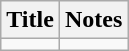<table class="wikitable">
<tr>
<th>Title</th>
<th>Notes</th>
</tr>
<tr>
<td><em></em></td>
<td></td>
</tr>
</table>
